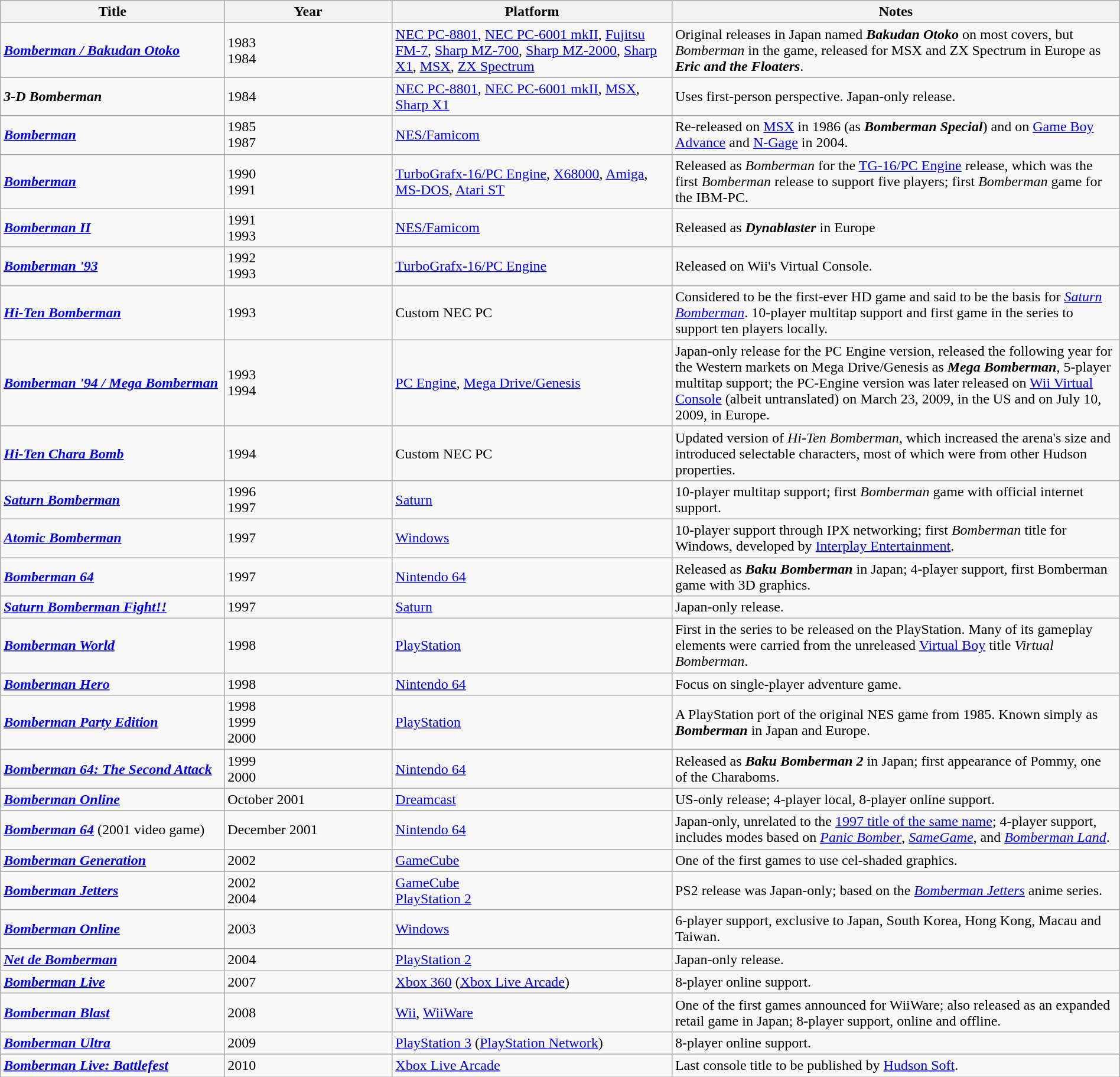<table class="wikitable sortable" style="width: 100%;">
<tr>
<th scope="col" width=20%>Title</th>
<th scope="col" width=15%>Year</th>
<th scope="col" width=25%>Platform</th>
<th scope="col" style="width:40%;" class="unsortable">Notes</th>
</tr>
<tr>
<td><strong><em><a href='#'>Bomberman / Bakudan Otoko</a></em></strong></td>
<td> 1983<br> 1984</td>
<td><a href='#'>NEC PC-8801</a>, <a href='#'>NEC PC-6001 mkII</a>, <a href='#'>Fujitsu FM-7</a>, <a href='#'>Sharp MZ-700</a>, <a href='#'>Sharp MZ-2000</a>, <a href='#'>Sharp X1</a>, <a href='#'>MSX</a>, <a href='#'>ZX Spectrum</a></td>
<td>Original releases in Japan named <strong><em>Bakudan Otoko</em></strong> on most covers, but <em>Bomberman</em> in the game, released for MSX and ZX Spectrum in Europe as <strong><em>Eric and the Floaters</em></strong>.</td>
</tr>
<tr>
<td><strong><em>3-D Bomberman</em></strong></td>
<td> 1984</td>
<td><a href='#'>NEC PC-8801</a>, <a href='#'>NEC PC-6001 mkII</a>, <a href='#'>MSX</a>, <a href='#'>Sharp X1</a></td>
<td>Uses first-person perspective. Japan-only release.</td>
</tr>
<tr>
<td><strong><em><a href='#'>Bomberman</a></em></strong></td>
<td data-sort-value="1985"> 1985<br> 1987</td>
<td><a href='#'>NES/Famicom</a></td>
<td>Re-released on <a href='#'>MSX</a> in 1986 (as <strong><em>Bomberman Special</em></strong>) and on <a href='#'>Game Boy Advance</a> and <a href='#'>N-Gage</a> in 2004.</td>
</tr>
<tr>
<td><strong><em><a href='#'>Bomberman</a></em></strong></td>
<td data-sort-value="1990"> 1990<br> 1991</td>
<td><a href='#'>TurboGrafx-16/PC Engine</a>, <a href='#'>X68000</a>, <a href='#'>Amiga</a>, <a href='#'>MS-DOS</a>, <a href='#'>Atari ST</a></td>
<td>Released as <em>Bomberman</em> for the <a href='#'>TG-16/PC Engine</a> release, which was the first <em>Bomberman</em> release to support five players; first <em>Bomberman</em> game for the IBM-PC.</td>
</tr>
<tr>
<td><strong><em><a href='#'>Bomberman II</a></em></strong></td>
<td data-sort-value="1991"> 1991<br> 1993</td>
<td><a href='#'>NES/Famicom</a></td>
<td>Released as <strong><em>Dynablaster</em></strong> in Europe</td>
</tr>
<tr>
<td><strong><em><a href='#'>Bomberman '93</a></em></strong></td>
<td data-sort-value="1992"> 1992<br> 1993</td>
<td><a href='#'>TurboGrafx-16/PC Engine</a></td>
<td>Released on Wii's Virtual Console.</td>
</tr>
<tr>
<td><strong><em><a href='#'>Hi-Ten Bomberman</a></em></strong></td>
<td data-sort-value="1993"> 1993</td>
<td>Custom NEC PC</td>
<td>Considered to be the first-ever HD game and said to be the basis for <em><a href='#'>Saturn Bomberman</a></em>. 10-player multitap support and first game in the series to support ten players locally.</td>
</tr>
<tr>
<td><strong><em><a href='#'>Bomberman '94 / Mega Bomberman</a></em></strong></td>
<td data-sort-value="1993"> 1993<br> 1994</td>
<td><a href='#'>PC Engine</a>, <a href='#'>Mega Drive/Genesis</a></td>
<td>Japan-only release for the PC Engine version, released the following year for the Western markets on Mega Drive/Genesis as <strong><em>Mega Bomberman</em></strong>, 5-player multitap support; the PC-Engine version was later released on <a href='#'>Wii Virtual Console</a> (albeit untranslated) on March 23, 2009, in the US and on July 10, 2009, in Europe.</td>
</tr>
<tr>
<td><strong><em><a href='#'>Hi-Ten Chara Bomb</a></em></strong></td>
<td data-sort-value="1994"> 1994</td>
<td>Custom NEC PC</td>
<td>Updated version of <em>Hi-Ten Bomberman</em>, which increased the arena's size and introduced selectable characters, most of which were from other Hudson properties.</td>
</tr>
<tr>
<td><strong><em><a href='#'>Saturn Bomberman</a></em></strong></td>
<td data-sort-value="1996"> 1996<br> 1997</td>
<td><a href='#'>Saturn</a></td>
<td>10-player multitap support; first <em>Bomberman</em> game with official internet support.</td>
</tr>
<tr>
<td><strong><em><a href='#'>Atomic Bomberman</a></em></strong></td>
<td> 1997</td>
<td><a href='#'>Windows</a></td>
<td>10-player support through IPX networking; first <em>Bomberman</em> title for Windows, developed by <a href='#'>Interplay Entertainment</a>.</td>
</tr>
<tr>
<td><strong><em><a href='#'>Bomberman 64</a></em></strong></td>
<td data-sort-value="1997"> 1997</td>
<td><a href='#'>Nintendo 64</a></td>
<td>Released as <strong><em>Baku Bomberman</em></strong> in Japan; 4-player support, first Bomberman game with 3D graphics.</td>
</tr>
<tr>
<td><strong><em><a href='#'>Saturn Bomberman Fight!!</a></em></strong></td>
<td data-sort-value="1997"> 1997</td>
<td><a href='#'>Saturn</a></td>
<td>Japan-only release.</td>
</tr>
<tr>
<td><strong><em><a href='#'>Bomberman World</a></em></strong></td>
<td data-sort-value="1998"> 1998</td>
<td><a href='#'>PlayStation</a></td>
<td>First in the series to be released on the PlayStation. Many of its gameplay elements were carried from the unreleased <a href='#'>Virtual Boy</a> title <em>Virtual Bomberman</em>.</td>
</tr>
<tr>
<td><strong><em><a href='#'>Bomberman Hero</a></em></strong></td>
<td data-sort-value="1998"> 1998</td>
<td><a href='#'>Nintendo 64</a></td>
<td>Focus on single-player adventure game.</td>
</tr>
<tr>
<td><strong><em><a href='#'>Bomberman Party Edition</a></em></strong></td>
<td data-sort-value="1998"> 1998<br> 1999<br> 2000</td>
<td><a href='#'>PlayStation</a></td>
<td>A PlayStation port of the original NES game from 1985. Known simply as <strong><em>Bomberman</em></strong> in Japan and Europe.</td>
</tr>
<tr>
<td><strong><em><a href='#'>Bomberman 64: The Second Attack</a></em></strong></td>
<td data-sort-value="1999"> 1999<br> 2000</td>
<td><a href='#'>Nintendo 64</a></td>
<td>Released as <strong><em>Baku Bomberman 2</em></strong> in Japan; first appearance of Pommy, one of the Charaboms.</td>
</tr>
<tr>
<td><strong><em><a href='#'>Bomberman Online</a></em></strong></td>
<td data-sort-value="2001"> October 2001</td>
<td><a href='#'>Dreamcast</a></td>
<td>US-only release; 4-player local, 8-player online support.</td>
</tr>
<tr>
<td><strong><em><a href='#'>Bomberman 64</a></em></strong> (2001 video game)</td>
<td> December 2001</td>
<td><a href='#'>Nintendo 64</a></td>
<td>Japan-only, unrelated to the <a href='#'>1997 title of the same name</a>; 4-player support, includes modes based on <em><a href='#'>Panic Bomber</a></em>, <em><a href='#'>SameGame</a></em>, and <em><a href='#'>Bomberman Land</a></em>.</td>
</tr>
<tr>
<td><strong><em><a href='#'>Bomberman Generation</a></em></strong></td>
<td data-sort-value="2002"> 2002</td>
<td><a href='#'>GameCube</a></td>
<td>One of the first games to use cel-shaded graphics.</td>
</tr>
<tr>
<td><strong><em><a href='#'>Bomberman Jetters</a></em></strong></td>
<td> 2002<br> 2004</td>
<td><a href='#'>GameCube</a><br><a href='#'>PlayStation 2</a></td>
<td>PS2 release was Japan-only; based on the <em><a href='#'>Bomberman Jetters</a></em> anime series.</td>
</tr>
<tr>
<td><strong><em><a href='#'>Bomberman Online</a></em></strong></td>
<td data-sort-value="2003"> 2003</td>
<td><a href='#'>Windows</a></td>
<td>6-player support, exclusive to Japan, South Korea, Hong Kong, Macau and Taiwan.</td>
</tr>
<tr>
<td><strong><em><a href='#'>Net de Bomberman</a></em></strong></td>
<td data-sort-value="2004"> 2004</td>
<td><a href='#'>PlayStation 2</a></td>
<td>Japan-only release.</td>
</tr>
<tr>
<td><strong><em><a href='#'>Bomberman Live</a></em></strong></td>
<td data-sort-value="2007"> 2007</td>
<td><a href='#'>Xbox 360</a> (<a href='#'>Xbox Live Arcade</a>)</td>
<td>8-player online support.</td>
</tr>
<tr>
<td><strong><em><a href='#'>Bomberman Blast</a></em></strong></td>
<td data-sort-value="2008"> 2008</td>
<td><a href='#'>Wii</a>, <a href='#'>WiiWare</a></td>
<td>One of the first games announced for WiiWare; also released as an expanded retail game in Japan; 8-player support, online and offline.</td>
</tr>
<tr>
<td><strong><em><a href='#'>Bomberman Ultra</a></em></strong></td>
<td data-sort-value="2009"> 2009</td>
<td><a href='#'>PlayStation 3</a> (<a href='#'>PlayStation Network</a>)</td>
<td>8-player online support.</td>
</tr>
<tr>
<td><strong><em><a href='#'>Bomberman Live: Battlefest</a></em></strong></td>
<td data-sort-value="2010"> 2010</td>
<td><a href='#'>Xbox Live Arcade</a></td>
<td>Last console title to be published by <a href='#'>Hudson Soft</a>.</td>
</tr>
</table>
